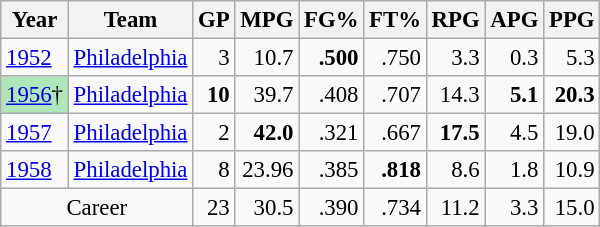<table class="wikitable sortable" style="font-size:95%; text-align:right;">
<tr>
<th>Year</th>
<th>Team</th>
<th>GP</th>
<th>MPG</th>
<th>FG%</th>
<th>FT%</th>
<th>RPG</th>
<th>APG</th>
<th>PPG</th>
</tr>
<tr>
<td style="text-align:left;"><a href='#'>1952</a></td>
<td style="text-align:left;"><a href='#'>Philadelphia</a></td>
<td>3</td>
<td>10.7</td>
<td><strong>.500</strong></td>
<td>.750</td>
<td>3.3</td>
<td>0.3</td>
<td>5.3</td>
</tr>
<tr>
<td style="text-align:left;background:#afe6ba;"><a href='#'>1956</a>†</td>
<td style="text-align:left;"><a href='#'>Philadelphia</a></td>
<td><strong>10</strong></td>
<td>39.7</td>
<td>.408</td>
<td>.707</td>
<td>14.3</td>
<td><strong>5.1</strong></td>
<td><strong>20.3</strong></td>
</tr>
<tr>
<td style="text-align:left;"><a href='#'>1957</a></td>
<td style="text-align:left;"><a href='#'>Philadelphia</a></td>
<td>2</td>
<td><strong>42.0</strong></td>
<td>.321</td>
<td>.667</td>
<td><strong>17.5</strong></td>
<td>4.5</td>
<td>19.0</td>
</tr>
<tr>
<td style="text-align:left;"><a href='#'>1958</a></td>
<td style="text-align:left;"><a href='#'>Philadelphia</a></td>
<td>8</td>
<td>23.96</td>
<td>.385</td>
<td><strong>.818</strong></td>
<td>8.6</td>
<td>1.8</td>
<td>10.9</td>
</tr>
<tr class="sortbottom">
<td colspan="2" style="text-align:center;">Career</td>
<td>23</td>
<td>30.5</td>
<td>.390</td>
<td>.734</td>
<td>11.2</td>
<td>3.3</td>
<td>15.0</td>
</tr>
</table>
